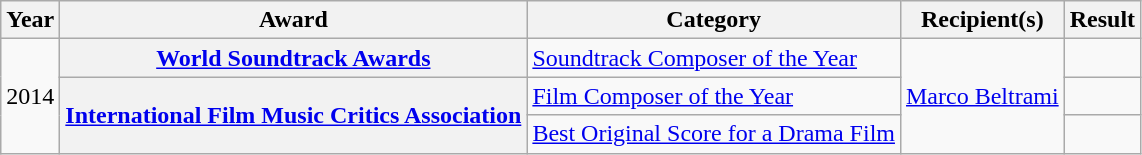<table class="wikitable sortable plainrowheaders">
<tr>
<th scope="col">Year</th>
<th scope="col">Award</th>
<th scope="col">Category</th>
<th scope="col">Recipient(s)</th>
<th scope="col">Result</th>
</tr>
<tr>
<td rowspan="3">2014</td>
<th scope="row"><a href='#'>World Soundtrack Awards</a></th>
<td><a href='#'>Soundtrack Composer of the Year</a></td>
<td rowspan="3"><a href='#'>Marco Beltrami</a></td>
<td></td>
</tr>
<tr>
<th rowspan="2" scope="row"><a href='#'>International Film Music Critics Association</a></th>
<td><a href='#'>Film Composer of the Year</a></td>
<td></td>
</tr>
<tr>
<td><a href='#'>Best Original Score for a Drama Film</a></td>
<td></td>
</tr>
</table>
